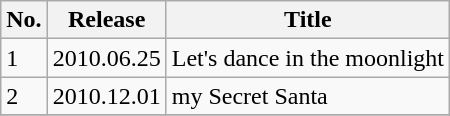<table class="wikitable">
<tr>
<th>No.</th>
<th>Release</th>
<th>Title</th>
</tr>
<tr>
<td>1</td>
<td>2010.06.25</td>
<td>Let's dance in the moonlight</td>
</tr>
<tr>
<td>2</td>
<td>2010.12.01</td>
<td>my Secret Santa</td>
</tr>
<tr>
</tr>
</table>
